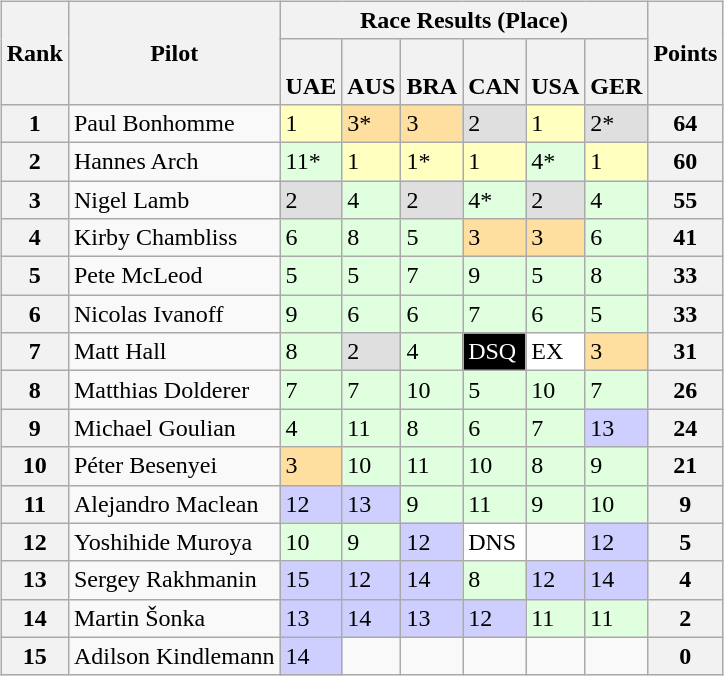<table>
<tr>
<td><br><table class="wikitable">
<tr>
<th rowspan="2">Rank</th>
<th rowspan="2">Pilot</th>
<th colspan="6">Race Results (Place)</th>
<th rowspan="2">Points</th>
</tr>
<tr>
<th><br>UAE</th>
<th><br>AUS</th>
<th><br>BRA</th>
<th><br>CAN</th>
<th><br>USA</th>
<th><br>GER</th>
</tr>
<tr>
<th>1</th>
<td>Paul Bonhomme</td>
<td style="background:#ffffbf;">1</td>
<td style="background:#ffdf9f;">3*</td>
<td style="background:#ffdf9f;">3</td>
<td style="background:#dfdfdf;">2</td>
<td style="background:#ffffbf;">1</td>
<td style="background:#dfdfdf;">2*</td>
<th>64</th>
</tr>
<tr>
<th>2</th>
<td>Hannes Arch</td>
<td style="background:#dfffdf;">11*</td>
<td style="background:#ffffbf;">1</td>
<td style="background:#ffffbf;">1*</td>
<td style="background:#ffffbf;">1</td>
<td style="background:#dfffdf;">4*</td>
<td style="background:#ffffbf;">1</td>
<th>60</th>
</tr>
<tr>
<th>3</th>
<td>Nigel Lamb</td>
<td style="background:#dfdfdf;">2</td>
<td style="background:#dfffdf;">4</td>
<td style="background:#dfdfdf;">2</td>
<td style="background:#dfffdf;">4*</td>
<td style="background:#dfdfdf;">2</td>
<td style="background:#dfffdf;">4</td>
<th>55</th>
</tr>
<tr>
<th>4</th>
<td>Kirby Chambliss</td>
<td style="background:#dfffdf;">6</td>
<td style="background:#dfffdf;">8</td>
<td style="background:#dfffdf;">5</td>
<td style="background:#ffdf9f;">3</td>
<td style="background:#ffdf9f;">3</td>
<td style="background:#dfffdf;">6</td>
<th>41</th>
</tr>
<tr>
<th>5</th>
<td>Pete McLeod</td>
<td style="background:#dfffdf;">5</td>
<td style="background:#dfffdf;">5</td>
<td style="background:#dfffdf;">7</td>
<td style="background:#dfffdf;">9</td>
<td style="background:#dfffdf;">5</td>
<td style="background:#dfffdf;">8</td>
<th>33</th>
</tr>
<tr>
<th>6</th>
<td>Nicolas Ivanoff</td>
<td style="background:#dfffdf;">9</td>
<td style="background:#dfffdf;">6</td>
<td style="background:#dfffdf;">6</td>
<td style="background:#dfffdf;">7</td>
<td style="background:#dfffdf;">6</td>
<td style="background:#dfffdf;">5</td>
<th>33</th>
</tr>
<tr>
<th>7</th>
<td>Matt Hall</td>
<td style="background:#dfffdf;">8</td>
<td style="background:#dfdfdf;">2</td>
<td style="background:#dfffdf;">4</td>
<td style="background:black; color:white;">DSQ</td>
<td style="background:#ffffff;">EX</td>
<td style="background:#ffdf9f;">3</td>
<th>31</th>
</tr>
<tr>
<th>8</th>
<td>Matthias Dolderer</td>
<td style="background:#dfffdf;">7</td>
<td style="background:#dfffdf;">7</td>
<td style="background:#dfffdf;">10</td>
<td style="background:#dfffdf;">5</td>
<td style="background:#dfffdf;">10</td>
<td style="background:#dfffdf;">7</td>
<th>26</th>
</tr>
<tr>
<th>9</th>
<td>Michael Goulian</td>
<td style="background:#dfffdf;">4</td>
<td style="background:#dfffdf;">11</td>
<td style="background:#dfffdf;">8</td>
<td style="background:#dfffdf;">6</td>
<td style="background:#dfffdf;">7</td>
<td style="background:#cfcfff;">13</td>
<th>24</th>
</tr>
<tr>
<th>10</th>
<td>Péter Besenyei</td>
<td style="background:#ffdf9f;">3</td>
<td style="background:#dfffdf;">10</td>
<td style="background:#dfffdf;">11</td>
<td style="background:#dfffdf;">10</td>
<td style="background:#dfffdf;">8</td>
<td style="background:#dfffdf;">9</td>
<th>21</th>
</tr>
<tr>
<th>11</th>
<td>Alejandro Maclean</td>
<td style="background:#cfcfff;">12</td>
<td style="background:#cfcfff;">13</td>
<td style="background:#dfffdf;">9</td>
<td style="background:#dfffdf;">11</td>
<td style="background:#dfffdf;">9</td>
<td style="background:#dfffdf;">10</td>
<th>9</th>
</tr>
<tr>
<th>12</th>
<td>Yoshihide Muroya</td>
<td style="background:#dfffdf;">10</td>
<td style="background:#dfffdf;">9</td>
<td style="background:#cfcfff;">12</td>
<td style="background:#ffffff;">DNS</td>
<td></td>
<td style="background:#cfcfff;">12</td>
<th>5</th>
</tr>
<tr>
<th>13</th>
<td>Sergey Rakhmanin</td>
<td style="background:#cfcfff;">15</td>
<td style="background:#cfcfff;">12</td>
<td style="background:#cfcfff;">14</td>
<td style="background:#dfffdf;">8</td>
<td style="background:#cfcfff;">12</td>
<td style="background:#cfcfff;">14</td>
<th>4</th>
</tr>
<tr>
<th>14</th>
<td>Martin Šonka</td>
<td style="background:#cfcfff;">13</td>
<td style="background:#cfcfff;">14</td>
<td style="background:#cfcfff;">13</td>
<td style="background:#cfcfff;">12</td>
<td style="background:#dfffdf;">11</td>
<td style="background:#dfffdf;">11</td>
<th>2</th>
</tr>
<tr>
<th>15</th>
<td>Adilson Kindlemann</td>
<td style="background:#cfcfff;">14</td>
<td></td>
<td></td>
<td></td>
<td></td>
<td></td>
<th>0</th>
</tr>
</table>
</td>
<td valign="top"><br></td>
</tr>
</table>
